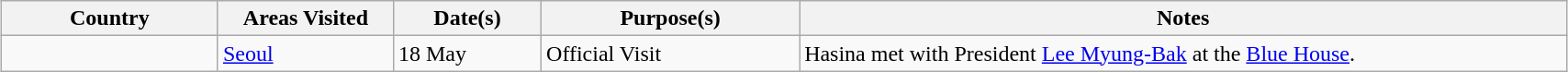<table class="wikitable outercollapse sortable" style="margin: 1em auto 1em auto">
<tr>
<th width=150>Country</th>
<th width=120>Areas Visited</th>
<th width=100>Date(s)</th>
<th width=180>Purpose(s)</th>
<th width=550>Notes</th>
</tr>
<tr>
<td></td>
<td><a href='#'>Seoul</a></td>
<td>18 May</td>
<td>Official Visit</td>
<td>Hasina met with President <a href='#'>Lee Myung-Bak</a> at the <a href='#'>Blue House</a>.</td>
</tr>
</table>
